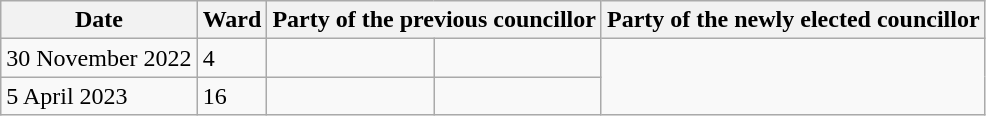<table class="wikitable">
<tr>
<th>Date</th>
<th>Ward</th>
<th colspan=2>Party of the previous councillor</th>
<th colspan=2>Party of the newly elected councillor</th>
</tr>
<tr>
<td>30 November 2022</td>
<td>4</td>
<td></td>
<td></td>
</tr>
<tr>
<td>5 April 2023</td>
<td>16</td>
<td></td>
<td></td>
</tr>
</table>
